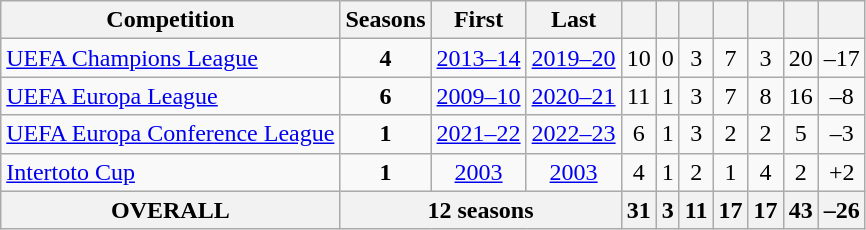<table class="wikitable" style="text-align:center">
<tr>
<th>Competition</th>
<th>Seasons</th>
<th>First</th>
<th>Last</th>
<th></th>
<th></th>
<th></th>
<th></th>
<th></th>
<th></th>
<th></th>
</tr>
<tr>
<td style="text-align:left;"><a href='#'>UEFA Champions League</a></td>
<td><strong>4</strong></td>
<td><a href='#'>2013–14</a></td>
<td><a href='#'>2019–20</a></td>
<td>10</td>
<td>0</td>
<td>3</td>
<td>7</td>
<td>3</td>
<td>20</td>
<td>–17</td>
</tr>
<tr>
<td style="text-align:left;"><a href='#'>UEFA Europa League</a></td>
<td><strong>6</strong></td>
<td><a href='#'>2009–10</a></td>
<td><a href='#'>2020–21</a></td>
<td>11</td>
<td>1</td>
<td>3</td>
<td>7</td>
<td>8</td>
<td>16</td>
<td>–8</td>
</tr>
<tr>
<td style="text-align:left;"><a href='#'>UEFA Europa Conference League</a></td>
<td><strong>1</strong></td>
<td><a href='#'>2021–22</a></td>
<td><a href='#'>2022–23</a></td>
<td>6</td>
<td>1</td>
<td>3</td>
<td>2</td>
<td>2</td>
<td>5</td>
<td>–3</td>
</tr>
<tr>
<td style="text-align:left;"><a href='#'>Intertoto Cup</a></td>
<td><strong>1</strong></td>
<td><a href='#'>2003</a></td>
<td><a href='#'>2003</a></td>
<td>4</td>
<td>1</td>
<td>2</td>
<td>1</td>
<td>4</td>
<td>2</td>
<td>+2</td>
</tr>
<tr>
<th><strong>OVERALL</strong></th>
<th colspan="3"><strong>12 seasons</strong></th>
<th><strong>31</strong></th>
<th><strong>3</strong></th>
<th><strong>11</strong></th>
<th><strong>17</strong></th>
<th>17</th>
<th>43</th>
<th>–26</th>
</tr>
</table>
